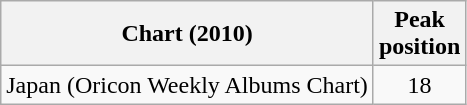<table class="wikitable sortable" border="1">
<tr>
<th>Chart (2010)</th>
<th>Peak<br>position</th>
</tr>
<tr>
<td>Japan (Oricon Weekly Albums Chart)</td>
<td align="center">18</td>
</tr>
</table>
